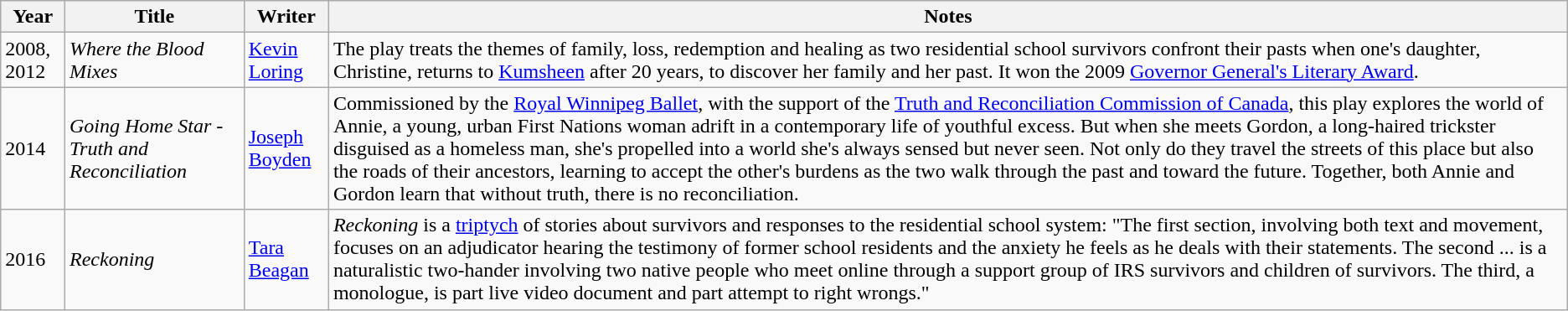<table class="wikitable sortable">
<tr>
<th>Year</th>
<th>Title</th>
<th>Writer</th>
<th>Notes</th>
</tr>
<tr>
<td>2008, 2012</td>
<td><em>Where the Blood Mixes</em></td>
<td><a href='#'>Kevin Loring</a></td>
<td>The play treats the themes of family, loss, redemption and healing as two residential school survivors confront their pasts when one's daughter, Christine, returns to <a href='#'>Kumsheen</a> after 20 years, to discover her family and her past. It won the 2009 <a href='#'>Governor General's Literary Award</a>.</td>
</tr>
<tr>
<td>2014</td>
<td><em>Going Home Star - Truth and Reconciliation</em></td>
<td><a href='#'>Joseph Boyden</a></td>
<td>Commissioned by the <a href='#'>Royal Winnipeg Ballet</a>, with the support of the <a href='#'>Truth and Reconciliation Commission of Canada</a>, this play explores the world of Annie, a young, urban First Nations woman adrift in a contemporary life of youthful excess. But when she meets Gordon, a long-haired trickster disguised as a homeless man, she's propelled into a world she's always sensed but never seen. Not only do they travel the streets of this place but also the roads of their ancestors, learning to accept the other's burdens as the two walk through the past and toward the future. Together, both Annie and Gordon learn that without truth, there is no reconciliation.</td>
</tr>
<tr>
<td>2016</td>
<td><em>Reckoning</em></td>
<td><a href='#'>Tara Beagan</a></td>
<td><em>Reckoning</em> is a <a href='#'>triptych</a> of stories about survivors and responses to the residential school system: "The first section, involving both text and movement, focuses on an adjudicator hearing the testimony of former school residents and the anxiety he feels as he deals with their statements. The second ... is a naturalistic two-hander involving two native people who meet online through a support group of IRS survivors and children of survivors. The third, a monologue, is part live video document and part attempt to right wrongs."</td>
</tr>
</table>
